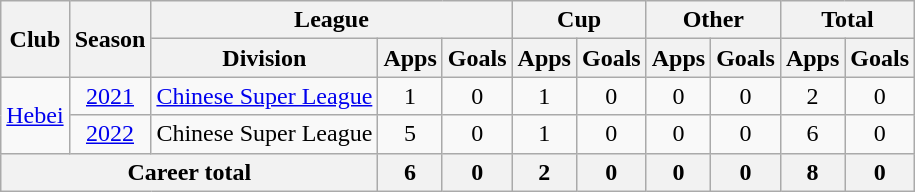<table class="wikitable" style="text-align: center">
<tr>
<th rowspan="2">Club</th>
<th rowspan="2">Season</th>
<th colspan="3">League</th>
<th colspan="2">Cup</th>
<th colspan="2">Other</th>
<th colspan="2">Total</th>
</tr>
<tr>
<th>Division</th>
<th>Apps</th>
<th>Goals</th>
<th>Apps</th>
<th>Goals</th>
<th>Apps</th>
<th>Goals</th>
<th>Apps</th>
<th>Goals</th>
</tr>
<tr>
<td rowspan=2><a href='#'>Hebei</a></td>
<td><a href='#'>2021</a></td>
<td><a href='#'>Chinese Super League</a></td>
<td>1</td>
<td>0</td>
<td>1</td>
<td>0</td>
<td>0</td>
<td>0</td>
<td>2</td>
<td>0</td>
</tr>
<tr>
<td><a href='#'>2022</a></td>
<td>Chinese Super League</td>
<td>5</td>
<td>0</td>
<td>1</td>
<td>0</td>
<td>0</td>
<td>0</td>
<td>6</td>
<td>0</td>
</tr>
<tr>
<th colspan=3>Career total</th>
<th>6</th>
<th>0</th>
<th>2</th>
<th>0</th>
<th>0</th>
<th>0</th>
<th>8</th>
<th>0</th>
</tr>
</table>
